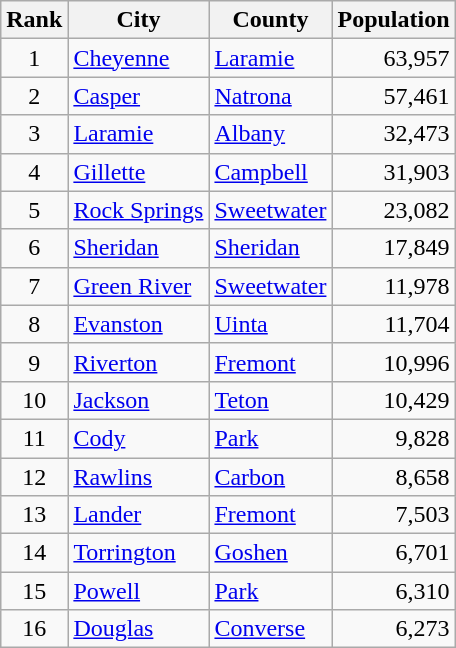<table class=wikitable>
<tr>
<th>Rank</th>
<th>City</th>
<th>County</th>
<th>Population</th>
</tr>
<tr>
<td style="text-align: center;">1</td>
<td><a href='#'>Cheyenne</a></td>
<td><a href='#'>Laramie</a></td>
<td style="text-align: right;">63,957</td>
</tr>
<tr>
<td style="text-align: center;">2</td>
<td><a href='#'>Casper</a></td>
<td><a href='#'>Natrona</a></td>
<td style="text-align: right;">57,461</td>
</tr>
<tr>
<td style="text-align: center;">3</td>
<td><a href='#'>Laramie</a></td>
<td><a href='#'>Albany</a></td>
<td style="text-align: right;">32,473</td>
</tr>
<tr>
<td style="text-align: center;">4</td>
<td><a href='#'>Gillette</a></td>
<td><a href='#'>Campbell</a></td>
<td style="text-align: right;">31,903</td>
</tr>
<tr>
<td style="text-align: center;">5</td>
<td><a href='#'>Rock Springs</a></td>
<td><a href='#'>Sweetwater</a></td>
<td style="text-align: right;">23,082</td>
</tr>
<tr>
<td style="text-align: center;">6</td>
<td><a href='#'>Sheridan</a></td>
<td><a href='#'>Sheridan</a></td>
<td style="text-align: right;">17,849</td>
</tr>
<tr>
<td style="text-align: center;">7</td>
<td><a href='#'>Green River</a></td>
<td><a href='#'>Sweetwater</a></td>
<td style="text-align: right;">11,978</td>
</tr>
<tr>
<td style="text-align: center;">8</td>
<td><a href='#'>Evanston</a></td>
<td><a href='#'>Uinta</a></td>
<td style="text-align: right;">11,704</td>
</tr>
<tr>
<td style="text-align: center;">9</td>
<td><a href='#'>Riverton</a></td>
<td><a href='#'>Fremont</a></td>
<td style="text-align: right;">10,996</td>
</tr>
<tr>
<td style="text-align: center;">10</td>
<td><a href='#'>Jackson</a></td>
<td><a href='#'>Teton</a></td>
<td style="text-align: right;">10,429</td>
</tr>
<tr>
<td style="text-align: center;">11</td>
<td><a href='#'>Cody</a></td>
<td><a href='#'>Park</a></td>
<td style="text-align: right;">9,828</td>
</tr>
<tr>
<td style="text-align: center;">12</td>
<td><a href='#'>Rawlins</a></td>
<td><a href='#'>Carbon</a></td>
<td style="text-align: right;">8,658</td>
</tr>
<tr>
<td style="text-align: center;">13</td>
<td><a href='#'>Lander</a></td>
<td><a href='#'>Fremont</a></td>
<td style="text-align: right;">7,503</td>
</tr>
<tr>
<td style="text-align:center;">14</td>
<td><a href='#'>Torrington</a></td>
<td><a href='#'>Goshen</a></td>
<td style="text-align: right;">6,701</td>
</tr>
<tr>
<td style="text-align: center;">15</td>
<td><a href='#'>Powell</a></td>
<td><a href='#'>Park</a></td>
<td style="text-align: right;">6,310</td>
</tr>
<tr>
<td style="text-align: center;">16</td>
<td><a href='#'>Douglas</a></td>
<td><a href='#'>Converse</a></td>
<td style="text-align: right;">6,273</td>
</tr>
</table>
